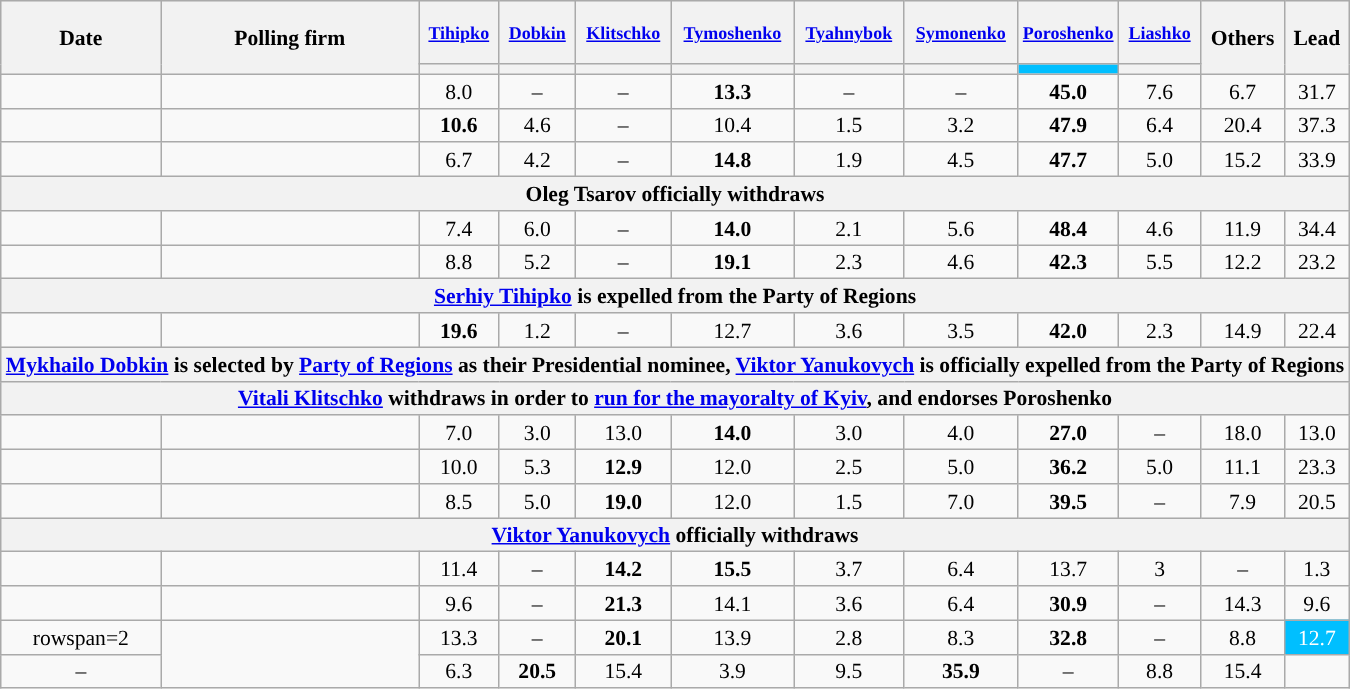<table class="wikitable" style="text-align:center; font-size:90%; line-height:16px;">
<tr style="height:42px; background:#e9e9e9;">
<th style="width:100px;" rowspan="2">Date</th>
<th style="width:165px;" rowspan="2">Polling firm</th>
<th width:40px;"> <small><a href='#'>Tihipko</a></small><br></th>
<th width:40px;"> <small><a href='#'>Dobkin</a></small><br></th>
<th width:40px;"> <small><a href='#'>Klitschko</a></small><br></th>
<th width:40px;"> <small><a href='#'>Tymoshenko</a></small><br></th>
<th width:40px;"> <small><a href='#'>Tyahnybok</a></small><br></th>
<th width:40px;"> <small><a href='#'>Symonenko</a></small><br></th>
<th width:40px;"> <small><a href='#'>Poroshenko</a></small><br></th>
<th width:40px;"> <small><a href='#'>Liashko</a></small><br></th>
<th width:40px;" rowspan="2">Others</th>
<th width:40px;" rowspan="2">Lead</th>
</tr>
<tr>
<th style="background:"></th>
<th style="background:"></th>
<th style="background:"></th>
<th style="background:"></th>
<th style="background:"></th>
<th style="background:"></th>
<th style="background:#00BFFF; width:40px;"></th>
<th style="background:"></th>
</tr>
<tr>
<td></td>
<td></td>
<td>8.0</td>
<td>–</td>
<td>–</td>
<td style="background-color:#"><strong>13.3</strong></td>
<td>–</td>
<td>–</td>
<td style="background-color:#"><strong>45.0</strong></td>
<td>7.6</td>
<td>6.7</td>
<td style="background:#">31.7</td>
</tr>
<tr>
<td></td>
<td></td>
<td style="background-color:#"><strong>10.6</strong></td>
<td>4.6</td>
<td>–</td>
<td>10.4</td>
<td>1.5</td>
<td>3.2</td>
<td style="background-color:#"><strong>47.9</strong></td>
<td>6.4</td>
<td>20.4</td>
<td style="background:#">37.3</td>
</tr>
<tr>
<td></td>
<td></td>
<td>6.7</td>
<td>4.2</td>
<td>–</td>
<td style="background-color:#"><strong>14.8</strong></td>
<td>1.9</td>
<td>4.5</td>
<td style="background-color:#"><strong>47.7</strong></td>
<td>5.0</td>
<td>15.2</td>
<td style="background:#">33.9</td>
</tr>
<tr>
<th colspan="12">Oleg Tsarov officially withdraws</th>
</tr>
<tr>
<td></td>
<td></td>
<td>7.4</td>
<td>6.0</td>
<td>–</td>
<td style="background-color:#"><strong>14.0</strong></td>
<td>2.1</td>
<td>5.6</td>
<td style="background-color:#"><strong>48.4</strong></td>
<td>4.6</td>
<td>11.9</td>
<td style="background:#">34.4</td>
</tr>
<tr>
<td></td>
<td></td>
<td>8.8</td>
<td>5.2</td>
<td>–</td>
<td style="background-color:#"><strong>19.1</strong></td>
<td>2.3</td>
<td>4.6</td>
<td style="background-color:#"><strong>42.3</strong></td>
<td>5.5</td>
<td>12.2</td>
<td style="background:#">23.2</td>
</tr>
<tr>
<th colspan="12"><a href='#'>Serhiy Tihipko</a> is expelled from the Party of Regions</th>
</tr>
<tr>
<td></td>
<td></td>
<td style="background-color:#"><strong>19.6</strong></td>
<td>1.2</td>
<td>–</td>
<td>12.7</td>
<td>3.6</td>
<td>3.5</td>
<td style="background-color:#"><strong>42.0</strong></td>
<td>2.3</td>
<td>14.9</td>
<td style="background:#">22.4</td>
</tr>
<tr>
<th colspan="12"><a href='#'>Mykhailo Dobkin</a> is selected by <a href='#'>Party of Regions</a> as their Presidential nominee, <a href='#'>Viktor Yanukovych</a> is officially expelled from the Party of Regions</th>
</tr>
<tr>
<th colspan="12"><a href='#'>Vitali Klitschko</a> withdraws in order to <a href='#'>run for the mayoralty of Kyiv</a>, and endorses Poroshenko</th>
</tr>
<tr>
<td></td>
<td></td>
<td>7.0</td>
<td>3.0</td>
<td>13.0</td>
<td style="background-color:#"><strong>14.0</strong></td>
<td>3.0</td>
<td>4.0</td>
<td style="background-color:#"><strong>27.0</strong></td>
<td>–</td>
<td>18.0</td>
<td style="background:#">13.0</td>
</tr>
<tr>
<td></td>
<td></td>
<td>10.0</td>
<td>5.3</td>
<td style="background-color:#"><strong>12.9</strong></td>
<td>12.0</td>
<td>2.5</td>
<td>5.0</td>
<td style="background-color:#"><strong>36.2</strong></td>
<td>5.0</td>
<td>11.1</td>
<td style="background:#">23.3</td>
</tr>
<tr>
<td></td>
<td></td>
<td>8.5</td>
<td>5.0</td>
<td style="background-color:#"><strong>19.0</strong></td>
<td>12.0</td>
<td>1.5</td>
<td>7.0</td>
<td style="background-color:#"><strong>39.5</strong></td>
<td>–</td>
<td>7.9</td>
<td style="background:#">20.5</td>
</tr>
<tr>
<th colspan="12"><a href='#'>Viktor Yanukovych</a> officially withdraws</th>
</tr>
<tr>
<td></td>
<td></td>
<td>11.4</td>
<td>–</td>
<td style="background-color:#"><strong>14.2</strong></td>
<td style="background-color:#"><strong>15.5</strong></td>
<td>3.7</td>
<td>6.4</td>
<td>13.7</td>
<td>3</td>
<td>–</td>
<td style="background:#">1.3</td>
</tr>
<tr>
<td></td>
<td></td>
<td>9.6</td>
<td>–</td>
<td style="background-color:#"><strong>21.3</strong></td>
<td>14.1</td>
<td>3.6</td>
<td>6.4</td>
<td style="background-color:#"><strong>30.9</strong></td>
<td>–</td>
<td>14.3</td>
<td style="background:#">9.6</td>
</tr>
<tr>
<td>rowspan=2 </td>
<td rowspan=2></td>
<td>13.3</td>
<td>–</td>
<td style="background-color:#"><strong>20.1</strong></td>
<td>13.9</td>
<td>2.8</td>
<td>8.3</td>
<td style="background-color:#"><strong>32.8</strong></td>
<td>–</td>
<td>8.8</td>
<td style="background:#00BFFF; color:white;">12.7</td>
</tr>
<tr>
<td>–</td>
<td>6.3</td>
<td style="background-color:#"><strong>20.5</strong></td>
<td>15.4</td>
<td>3.9</td>
<td>9.5</td>
<td style="background-color:#"><strong>35.9</strong></td>
<td>–</td>
<td>8.8</td>
<td style="background:#">15.4</td>
</tr>
</table>
